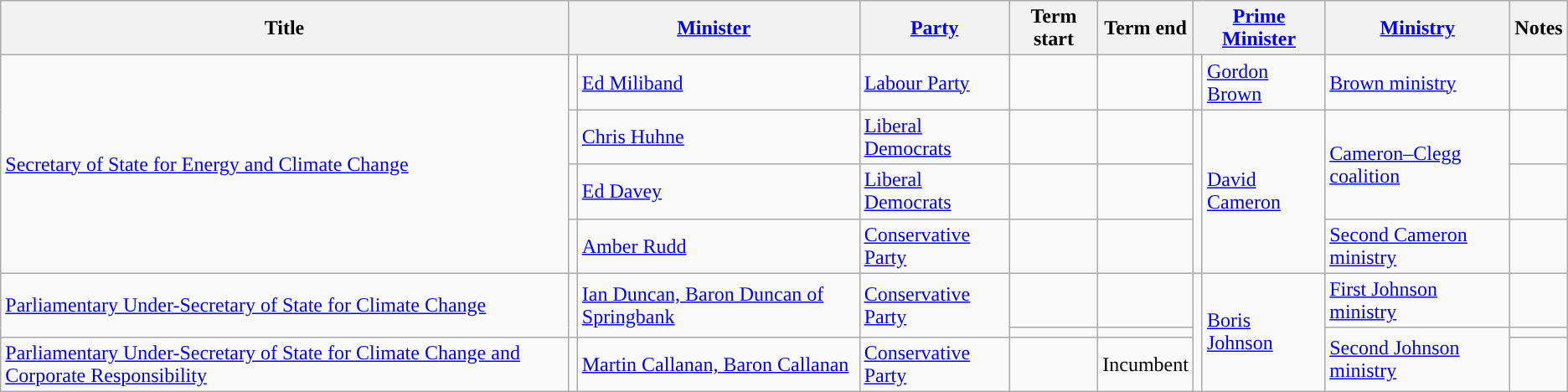<table class="wikitable sortable">
<tr>
<th>Title</th>
<th colspan=2><a href='#'>Minister</a></th>
<th><a href='#'>Party</a></th>
<th>Term start</th>
<th>Term end</th>
<th colspan=2><a href='#'>Prime Minister</a></th>
<th><a href='#'>Ministry</a></th>
<th class="unsortable">Notes</th>
</tr>
<tr>
<td rowspan=4><a href='#'>Secretary of State for Energy and Climate Change</a></td>
<td style="color:inherit;background:"></td>
<td><a href='#'>Ed Miliband</a></td>
<td><a href='#'>Labour Party</a></td>
<td></td>
<td></td>
<td style="color:inherit;background:"></td>
<td><a href='#'>Gordon Brown</a></td>
<td><a href='#'>Brown ministry</a></td>
<td></td>
</tr>
<tr>
<td style="color:inherit;background:"></td>
<td><a href='#'>Chris Huhne</a></td>
<td><a href='#'>Liberal Democrats</a></td>
<td></td>
<td></td>
<td rowspan=3 bgcolor=></td>
<td rowspan=3><a href='#'>David Cameron</a></td>
<td rowspan=2><a href='#'>Cameron–Clegg coalition</a></td>
<td></td>
</tr>
<tr>
<td style="color:inherit;background:"></td>
<td><a href='#'>Ed Davey</a></td>
<td><a href='#'>Liberal Democrats</a></td>
<td></td>
<td></td>
<td></td>
</tr>
<tr>
<td style="color:inherit;background:"></td>
<td><a href='#'>Amber Rudd</a></td>
<td><a href='#'>Conservative Party</a></td>
<td></td>
<td></td>
<td><a href='#'>Second Cameron ministry</a></td>
<td></td>
</tr>
<tr>
<td rowspan=2><a href='#'>Parliamentary Under-Secretary of State for Climate Change</a></td>
<td rowspan=2 bgcolor=></td>
<td rowspan=2><a href='#'>Ian Duncan, Baron Duncan of Springbank</a></td>
<td rowspan=2><a href='#'>Conservative Party</a></td>
<td></td>
<td></td>
<td rowspan=3 bgcolor=></td>
<td rowspan=3><a href='#'>Boris Johnson</a></td>
<td><a href='#'>First Johnson ministry</a></td>
<td></td>
</tr>
<tr>
<td></td>
<td></td>
<td rowspan=2><a href='#'>Second Johnson ministry</a></td>
<td></td>
</tr>
<tr>
<td><a href='#'>Parliamentary Under-Secretary of State for Climate Change and Corporate Responsibility</a></td>
<td style="color:inherit;background:"></td>
<td><a href='#'>Martin Callanan, Baron Callanan</a></td>
<td><a href='#'>Conservative Party</a></td>
<td></td>
<td>Incumbent</td>
<td></td>
</tr>
</table>
